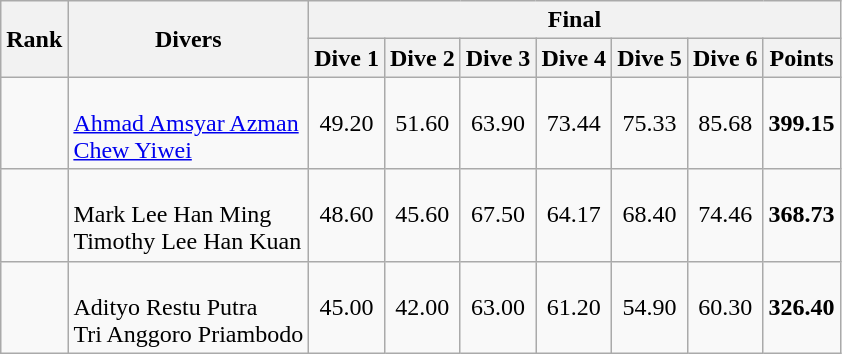<table class="wikitable sortable"  style="text-align:center">
<tr>
<th rowspan="2" data-sort-type=number>Rank</th>
<th rowspan="2">Divers</th>
<th colspan="7">Final</th>
</tr>
<tr>
<th>Dive 1</th>
<th>Dive 2</th>
<th>Dive 3</th>
<th>Dive 4</th>
<th>Dive 5</th>
<th>Dive 6</th>
<th>Points</th>
</tr>
<tr>
<td></td>
<td align="left"><br><a href='#'>Ahmad Amsyar Azman</a><br><a href='#'>Chew Yiwei</a></td>
<td>49.20</td>
<td>51.60</td>
<td>63.90</td>
<td>73.44</td>
<td>75.33</td>
<td>85.68</td>
<td><strong>399.15</strong></td>
</tr>
<tr>
<td></td>
<td align="left"><br>Mark Lee Han Ming<br>Timothy Lee Han Kuan</td>
<td>48.60</td>
<td>45.60</td>
<td>67.50</td>
<td>64.17</td>
<td>68.40</td>
<td>74.46</td>
<td><strong>368.73</strong></td>
</tr>
<tr>
<td></td>
<td align="left"><br>Adityo Restu Putra<br>Tri Anggoro Priambodo</td>
<td>45.00</td>
<td>42.00</td>
<td>63.00</td>
<td>61.20</td>
<td>54.90</td>
<td>60.30</td>
<td><strong>326.40</strong></td>
</tr>
</table>
